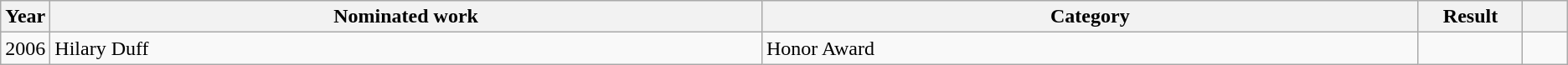<table class="wikitable sortable">
<tr>
<th scope="col" style="width:1em;">Year</th>
<th scope="col" style="width:39em;">Nominated work</th>
<th scope="col" style="width:36em;">Category</th>
<th scope="col" style="width:5em;">Result</th>
<th scope="col" style="width:2em;" class="unsortable"></th>
</tr>
<tr>
<td>2006</td>
<td>Hilary Duff</td>
<td Bogart Children's Choice Awards>Honor Award</td>
<td></td>
<td style="text-align:center;"></td>
</tr>
</table>
